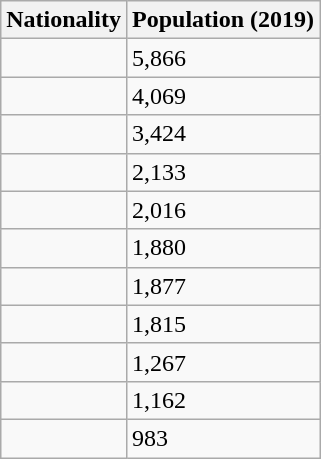<table class="wikitable floatright">
<tr>
<th>Nationality</th>
<th>Population (2019)</th>
</tr>
<tr>
<td></td>
<td>5,866</td>
</tr>
<tr>
<td></td>
<td>4,069</td>
</tr>
<tr>
<td></td>
<td>3,424</td>
</tr>
<tr>
<td></td>
<td>2,133</td>
</tr>
<tr>
<td></td>
<td>2,016</td>
</tr>
<tr>
<td></td>
<td>1,880</td>
</tr>
<tr>
<td></td>
<td>1,877</td>
</tr>
<tr>
<td></td>
<td>1,815</td>
</tr>
<tr>
<td></td>
<td>1,267</td>
</tr>
<tr>
<td></td>
<td>1,162</td>
</tr>
<tr>
<td></td>
<td>983</td>
</tr>
</table>
